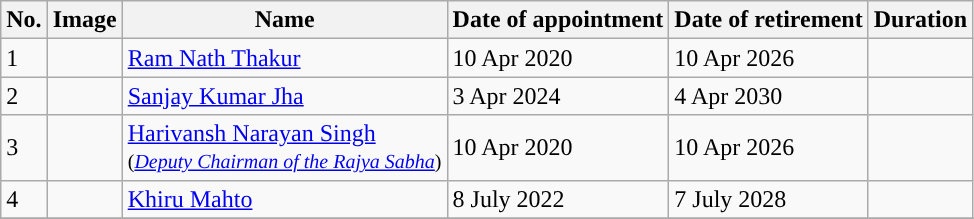<table class="wikitable sortable">
<tr>
<th style="background-color:">No.</th>
<th style="background-color:">Image</th>
<th style="background-color:">Name</th>
<th style="background-color:">Date of appointment</th>
<th style="background-color:">Date of retirement</th>
<th style="background-color:">Duration</th>
</tr>
<tr>
<td>1</td>
<td></td>
<td><a href='#'>Ram Nath Thakur</a></td>
<td>10 Apr 2020</td>
<td>10 Apr 2026</td>
<td></td>
</tr>
<tr>
<td>2</td>
<td></td>
<td><a href='#'>Sanjay Kumar Jha</a></td>
<td>3 Apr 2024</td>
<td>4 Apr 2030</td>
<td></td>
</tr>
<tr>
<td>3</td>
<td></td>
<td><a href='#'>Harivansh Narayan Singh</a><br><small>(<em><a href='#'>Deputy Chairman of the Rajya Sabha</a></em>)</small></td>
<td>10 Apr 2020</td>
<td>10 Apr 2026</td>
<td></td>
</tr>
<tr>
<td>4</td>
<td></td>
<td><a href='#'>Khiru Mahto</a></td>
<td>8 July 2022</td>
<td>7 July 2028</td>
<td></td>
</tr>
<tr>
</tr>
</table>
